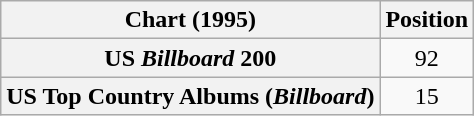<table class="wikitable sortable plainrowheaders" style="text-align:center">
<tr>
<th scope="col">Chart (1995)</th>
<th scope="col">Position</th>
</tr>
<tr>
<th scope="row">US <em>Billboard</em> 200</th>
<td>92</td>
</tr>
<tr>
<th scope="row">US Top Country Albums (<em>Billboard</em>)</th>
<td>15</td>
</tr>
</table>
